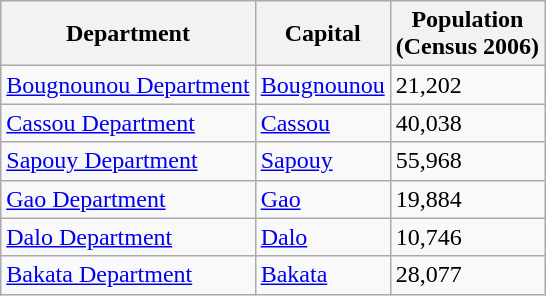<table class="wikitable">
<tr>
<th>Department</th>
<th>Capital</th>
<th>Population<br>(Census 2006)</th>
</tr>
<tr>
<td><a href='#'>Bougnounou Department</a></td>
<td><a href='#'>Bougnounou</a></td>
<td>21,202</td>
</tr>
<tr>
<td><a href='#'>Cassou Department</a></td>
<td><a href='#'>Cassou</a></td>
<td>40,038</td>
</tr>
<tr>
<td><a href='#'>Sapouy Department</a></td>
<td><a href='#'>Sapouy</a></td>
<td>55,968</td>
</tr>
<tr>
<td><a href='#'>Gao Department</a></td>
<td><a href='#'>Gao</a></td>
<td>19,884</td>
</tr>
<tr>
<td><a href='#'>Dalo Department</a></td>
<td><a href='#'>Dalo</a></td>
<td>10,746</td>
</tr>
<tr>
<td><a href='#'>Bakata Department</a></td>
<td><a href='#'>Bakata</a></td>
<td>28,077</td>
</tr>
</table>
